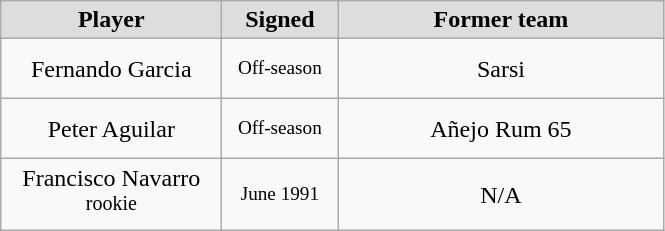<table class="wikitable" style="text-align: center">
<tr align="center" bgcolor="#dddddd">
<td style="width:140px"><strong>Player</strong></td>
<td style="width:70px"><strong>Signed</strong></td>
<td style="width:210px"><strong>Former team</strong></td>
</tr>
<tr style="height:40px">
<td>Fernando Garcia</td>
<td style="font-size: 80%">Off-season</td>
<td>Sarsi</td>
</tr>
<tr style="height:40px">
<td>Peter Aguilar</td>
<td style="font-size: 80%">Off-season</td>
<td>Añejo Rum 65</td>
</tr>
<tr style="height:40px">
<td>Francisco Navarro <sup>rookie</sup></td>
<td style="font-size: 80%">June 1991</td>
<td>N/A</td>
</tr>
</table>
